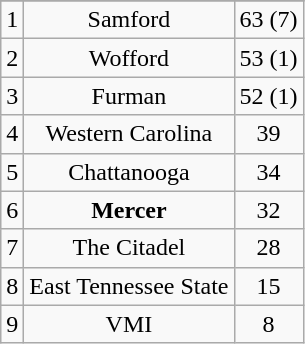<table class="wikitable" style="display: inline-table;">
<tr align="center">
</tr>
<tr align="center">
<td>1</td>
<td>Samford</td>
<td>63 (7)</td>
</tr>
<tr align="center">
<td>2</td>
<td>Wofford</td>
<td>53 (1)</td>
</tr>
<tr align="center">
<td>3</td>
<td>Furman</td>
<td>52 (1)</td>
</tr>
<tr align="center">
<td>4</td>
<td>Western Carolina</td>
<td>39</td>
</tr>
<tr align="center">
<td>5</td>
<td>Chattanooga</td>
<td>34</td>
</tr>
<tr align="center">
<td>6</td>
<td><strong>Mercer</strong></td>
<td>32</td>
</tr>
<tr align="center">
<td>7</td>
<td>The Citadel</td>
<td>28</td>
</tr>
<tr align="center">
<td>8</td>
<td>East Tennessee State</td>
<td>15</td>
</tr>
<tr align="center">
<td>9</td>
<td>VMI</td>
<td>8</td>
</tr>
</table>
